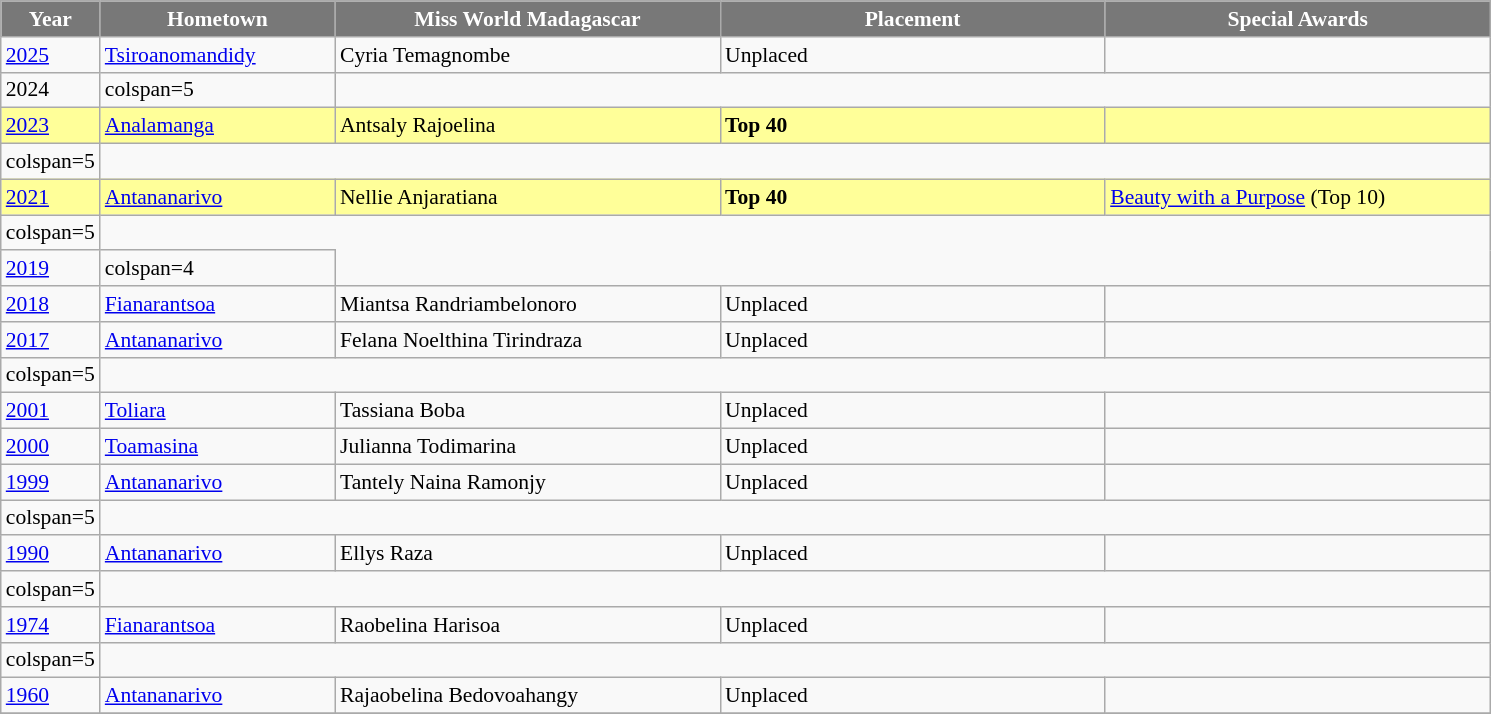<table class="wikitable " style="font-size: 90%;">
<tr>
<th width="30" style="background-color:#787878;color:#FFFFFF;">Year</th>
<th width="150" style="background-color:#787878;color:#FFFFFF;">Hometown</th>
<th width="250" style="background-color:#787878;color:#FFFFFF;">Miss World Madagascar</th>
<th width="250" style="background-color:#787878;color:#FFFFFF;">Placement</th>
<th width="250" style="background-color:#787878;color:#FFFFFF;">Special Awards</th>
</tr>
<tr>
<td><a href='#'>2025</a></td>
<td><a href='#'>Tsiroanomandidy</a></td>
<td>Cyria Temagnombe</td>
<td>Unplaced</td>
<td></td>
</tr>
<tr>
<td>2024</td>
<td>colspan=5 </td>
</tr>
<tr style="background-color:#FFFF99">
<td><a href='#'>2023</a></td>
<td><a href='#'>Analamanga</a></td>
<td>Antsaly Rajoelina</td>
<td><strong>Top 40</strong></td>
<td></td>
</tr>
<tr>
<td>colspan=5 </td>
</tr>
<tr style="background-color:#FFFF99">
<td><a href='#'>2021</a></td>
<td><a href='#'>Antananarivo</a></td>
<td>Nellie Anjaratiana</td>
<td><strong>Top 40</strong></td>
<td><a href='#'>Beauty with a Purpose</a> (Top 10)</td>
</tr>
<tr>
<td>colspan=5 </td>
</tr>
<tr>
<td><a href='#'>2019</a></td>
<td>colspan=4 </td>
</tr>
<tr>
<td><a href='#'>2018</a></td>
<td><a href='#'>Fianarantsoa</a></td>
<td>Miantsa Randriambelonoro</td>
<td>Unplaced</td>
<td></td>
</tr>
<tr>
<td><a href='#'>2017</a></td>
<td><a href='#'>Antananarivo</a></td>
<td>Felana Noelthina Tirindraza</td>
<td>Unplaced</td>
<td></td>
</tr>
<tr>
<td>colspan=5 </td>
</tr>
<tr>
<td><a href='#'>2001</a></td>
<td><a href='#'>Toliara</a></td>
<td>Tassiana Boba</td>
<td>Unplaced</td>
<td></td>
</tr>
<tr>
<td><a href='#'>2000</a></td>
<td><a href='#'>Toamasina</a></td>
<td>Julianna Todimarina</td>
<td>Unplaced</td>
<td></td>
</tr>
<tr>
<td><a href='#'>1999</a></td>
<td><a href='#'>Antananarivo</a></td>
<td>Tantely Naina Ramonjy</td>
<td>Unplaced</td>
<td></td>
</tr>
<tr>
<td>colspan=5 </td>
</tr>
<tr>
<td><a href='#'>1990</a></td>
<td><a href='#'>Antananarivo</a></td>
<td>Ellys Raza</td>
<td>Unplaced</td>
<td></td>
</tr>
<tr>
<td>colspan=5 </td>
</tr>
<tr>
<td><a href='#'>1974</a></td>
<td><a href='#'>Fianarantsoa</a></td>
<td>Raobelina Harisoa</td>
<td>Unplaced</td>
<td></td>
</tr>
<tr>
<td>colspan=5 </td>
</tr>
<tr>
<td><a href='#'>1960</a></td>
<td><a href='#'>Antananarivo</a></td>
<td>Rajaobelina Bedovoahangy</td>
<td>Unplaced</td>
<td></td>
</tr>
<tr>
</tr>
</table>
